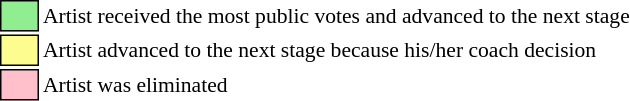<table class="toccolours" style="font-size: 90%; white-space: nowrap;">
<tr>
<td style="background-color:lightgreen; border: 1px solid black">      </td>
<td>Artist received the most public votes and advanced to the next stage</td>
</tr>
<tr>
<td style="background-color:#fdfc8f; border: 1px solid black">      </td>
<td>Artist advanced to the next stage because his/her coach decision</td>
</tr>
<tr>
<td style="background-color:pink; border: 1px solid black">      </td>
<td>Artist was eliminated</td>
</tr>
<tr>
</tr>
</table>
